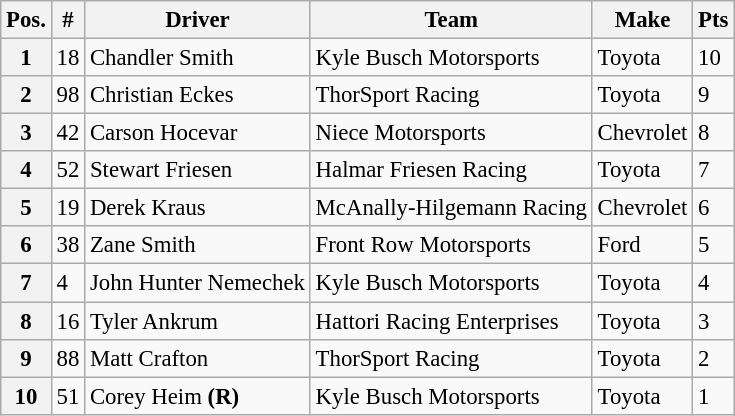<table class="wikitable" style="font-size:95%">
<tr>
<th>Pos.</th>
<th>#</th>
<th>Driver</th>
<th>Team</th>
<th>Make</th>
<th>Pts</th>
</tr>
<tr>
<th>1</th>
<td>18</td>
<td>Chandler Smith</td>
<td>Kyle Busch Motorsports</td>
<td>Toyota</td>
<td>10</td>
</tr>
<tr>
<th>2</th>
<td>98</td>
<td>Christian Eckes</td>
<td>ThorSport Racing</td>
<td>Toyota</td>
<td>9</td>
</tr>
<tr>
<th>3</th>
<td>42</td>
<td>Carson Hocevar</td>
<td>Niece Motorsports</td>
<td>Chevrolet</td>
<td>8</td>
</tr>
<tr>
<th>4</th>
<td>52</td>
<td>Stewart Friesen</td>
<td>Halmar Friesen Racing</td>
<td>Toyota</td>
<td>7</td>
</tr>
<tr>
<th>5</th>
<td>19</td>
<td>Derek Kraus</td>
<td>McAnally-Hilgemann Racing</td>
<td>Chevrolet</td>
<td>6</td>
</tr>
<tr>
<th>6</th>
<td>38</td>
<td>Zane Smith</td>
<td>Front Row Motorsports</td>
<td>Ford</td>
<td>5</td>
</tr>
<tr>
<th>7</th>
<td>4</td>
<td>John Hunter Nemechek</td>
<td>Kyle Busch Motorsports</td>
<td>Toyota</td>
<td>4</td>
</tr>
<tr>
<th>8</th>
<td>16</td>
<td>Tyler Ankrum</td>
<td>Hattori Racing Enterprises</td>
<td>Toyota</td>
<td>3</td>
</tr>
<tr>
<th>9</th>
<td>88</td>
<td>Matt Crafton</td>
<td>ThorSport Racing</td>
<td>Toyota</td>
<td>2</td>
</tr>
<tr>
<th>10</th>
<td>51</td>
<td>Corey Heim <strong>(R)</strong></td>
<td>Kyle Busch Motorsports</td>
<td>Toyota</td>
<td>1</td>
</tr>
</table>
